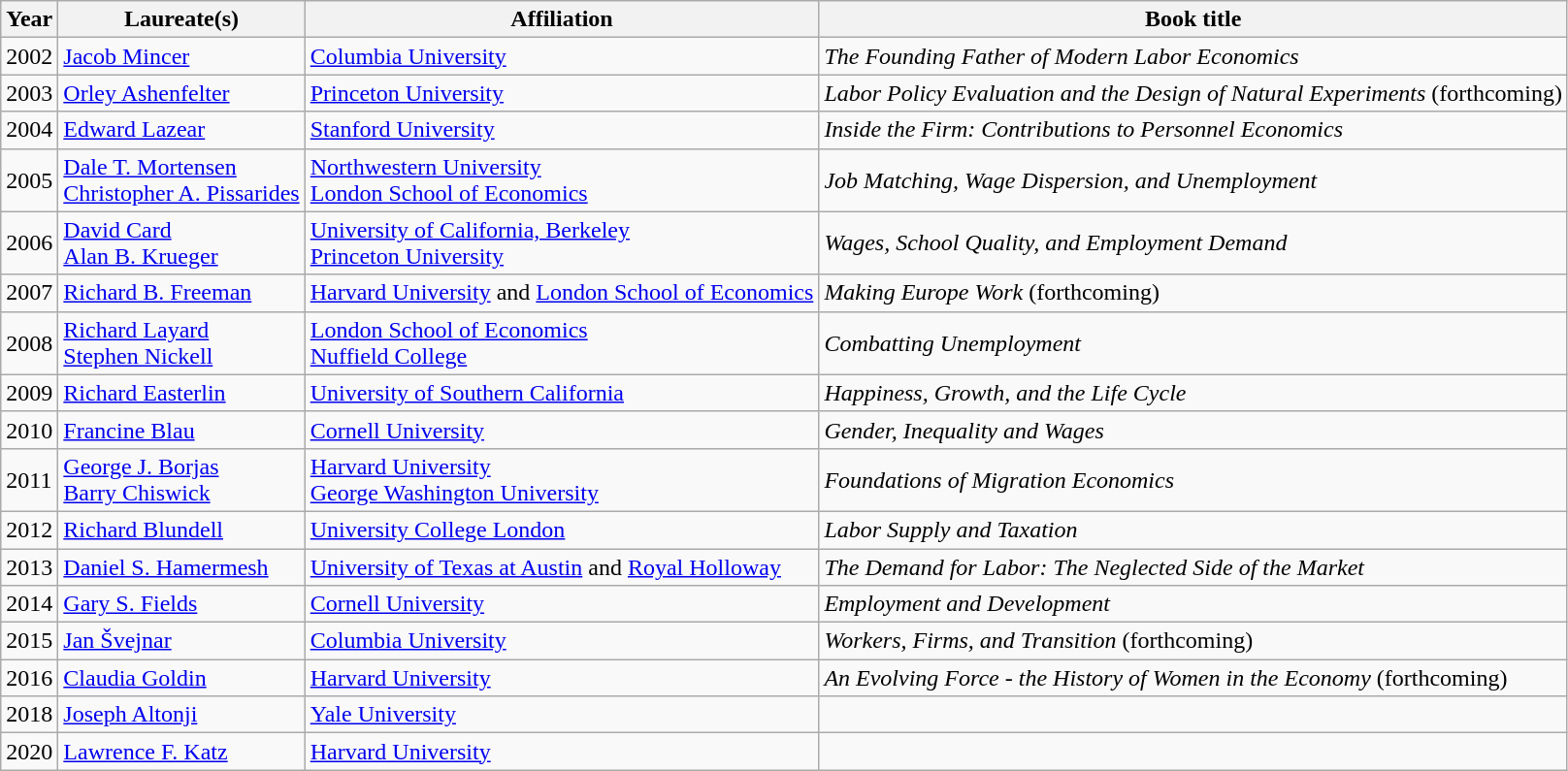<table class="wikitable">
<tr>
<th>Year</th>
<th>Laureate(s)</th>
<th>Affiliation</th>
<th>Book title</th>
</tr>
<tr>
<td>2002</td>
<td><a href='#'>Jacob Mincer</a></td>
<td><a href='#'>Columbia University</a></td>
<td><em>The Founding Father of Modern Labor Economics</em></td>
</tr>
<tr>
<td>2003</td>
<td><a href='#'>Orley Ashenfelter</a></td>
<td><a href='#'>Princeton University</a></td>
<td><em>Labor Policy Evaluation and the Design of Natural Experiments</em> (forthcoming)</td>
</tr>
<tr>
<td>2004</td>
<td><a href='#'>Edward Lazear</a></td>
<td><a href='#'>Stanford University</a></td>
<td><em>Inside the Firm: Contributions to Personnel Economics</em></td>
</tr>
<tr>
<td>2005</td>
<td><a href='#'>Dale T. Mortensen</a><br><a href='#'>Christopher A. Pissarides</a></td>
<td><a href='#'>Northwestern University</a><br><a href='#'>London School of Economics</a></td>
<td><em>Job Matching, Wage Dispersion, and Unemployment</em></td>
</tr>
<tr>
<td>2006</td>
<td><a href='#'>David Card</a><br><a href='#'>Alan B. Krueger</a></td>
<td><a href='#'>University of California, Berkeley</a><br><a href='#'>Princeton University</a></td>
<td><em>Wages, School Quality, and Employment Demand</em></td>
</tr>
<tr>
<td>2007</td>
<td><a href='#'>Richard B. Freeman</a></td>
<td><a href='#'>Harvard University</a> and <a href='#'>London School of Economics</a></td>
<td><em>Making Europe Work</em> (forthcoming)</td>
</tr>
<tr>
<td>2008</td>
<td><a href='#'>Richard Layard</a><br><a href='#'>Stephen Nickell</a></td>
<td><a href='#'>London School of Economics</a><br><a href='#'>Nuffield College</a></td>
<td><em>Combatting Unemployment</em></td>
</tr>
<tr>
<td>2009</td>
<td><a href='#'>Richard Easterlin</a></td>
<td><a href='#'>University of Southern California</a></td>
<td><em>Happiness, Growth, and the Life Cycle</em></td>
</tr>
<tr>
<td>2010</td>
<td><a href='#'>Francine Blau</a></td>
<td><a href='#'>Cornell University</a></td>
<td><em>Gender, Inequality and Wages</em></td>
</tr>
<tr>
<td>2011</td>
<td><a href='#'>George J. Borjas</a><br><a href='#'>Barry Chiswick</a></td>
<td><a href='#'>Harvard University</a><br><a href='#'>George Washington University</a></td>
<td><em>Foundations of Migration Economics</em></td>
</tr>
<tr>
<td>2012</td>
<td><a href='#'>Richard Blundell</a></td>
<td><a href='#'>University College London</a></td>
<td><em>Labor Supply and Taxation</em></td>
</tr>
<tr>
<td>2013</td>
<td><a href='#'>Daniel S. Hamermesh</a></td>
<td><a href='#'>University of Texas at Austin</a> and <a href='#'>Royal Holloway</a></td>
<td><em>The Demand for Labor: The Neglected Side of the Market</em></td>
</tr>
<tr>
<td>2014</td>
<td><a href='#'>Gary S. Fields</a></td>
<td><a href='#'>Cornell University</a></td>
<td><em>Employment and Development</em></td>
</tr>
<tr>
<td>2015</td>
<td><a href='#'>Jan Švejnar</a></td>
<td><a href='#'>Columbia University</a></td>
<td><em>Workers, Firms, and Transition</em> (forthcoming)</td>
</tr>
<tr>
<td>2016</td>
<td><a href='#'>Claudia Goldin</a></td>
<td><a href='#'>Harvard University</a></td>
<td><em>An Evolving Force - the History of Women in the Economy</em> (forthcoming)</td>
</tr>
<tr>
<td>2018</td>
<td><a href='#'>Joseph Altonji</a></td>
<td><a href='#'>Yale University</a></td>
<td></td>
</tr>
<tr>
<td>2020</td>
<td><a href='#'>Lawrence F. Katz</a></td>
<td><a href='#'>Harvard University</a></td>
<td></td>
</tr>
</table>
